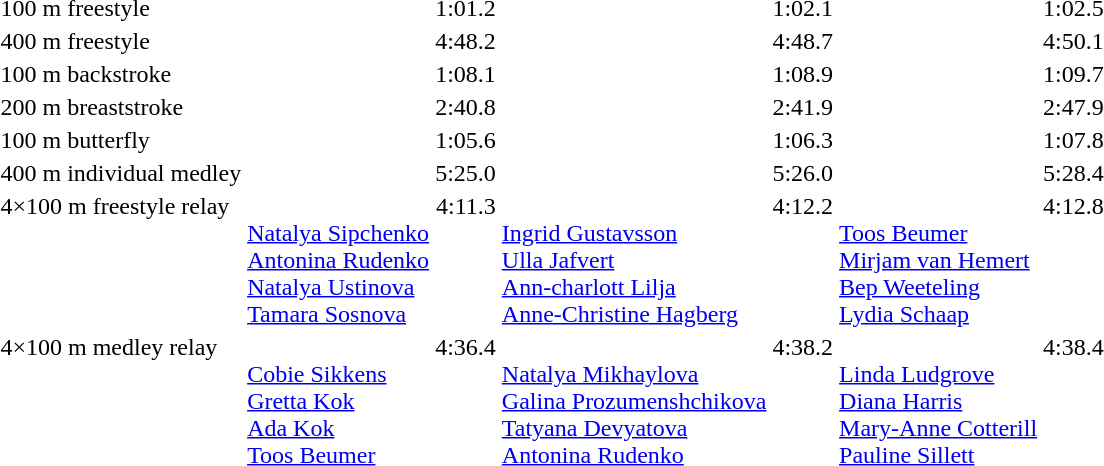<table>
<tr valign=top>
<td>100 m freestyle</td>
<td></td>
<td align=right>1:01.2</td>
<td></td>
<td align=right>1:02.1</td>
<td></td>
<td align=right>1:02.5</td>
</tr>
<tr valign=top>
<td>400 m freestyle</td>
<td></td>
<td align=right>4:48.2</td>
<td></td>
<td align=right>4:48.7</td>
<td></td>
<td align=right>4:50.1</td>
</tr>
<tr valign=top>
<td>100 m backstroke</td>
<td></td>
<td align=right>1:08.1</td>
<td></td>
<td align=right>1:08.9</td>
<td></td>
<td align=right>1:09.7</td>
</tr>
<tr valign=top>
<td>200 m breaststroke</td>
<td></td>
<td align=right>2:40.8</td>
<td></td>
<td align=right>2:41.9</td>
<td></td>
<td align=right>2:47.9</td>
</tr>
<tr valign=top>
<td>100 m butterfly</td>
<td></td>
<td align=right>1:05.6</td>
<td></td>
<td align=right>1:06.3</td>
<td></td>
<td align=right>1:07.8</td>
</tr>
<tr valign=top>
<td>400 m individual medley</td>
<td></td>
<td align=right>5:25.0</td>
<td></td>
<td align=right>5:26.0</td>
<td></td>
<td align=right>5:28.4</td>
</tr>
<tr valign=top>
<td>4×100 m freestyle relay</td>
<td><br><a href='#'>Natalya Sipchenko</a><br><a href='#'>Antonina Rudenko</a><br><a href='#'>Natalya Ustinova</a><br><a href='#'>Tamara Sosnova</a></td>
<td align=right>4:11.3</td>
<td><br><a href='#'>Ingrid Gustavsson</a><br><a href='#'>Ulla Jafvert</a><br><a href='#'>Ann-charlott Lilja</a><br><a href='#'>Anne-Christine Hagberg</a></td>
<td align=right>4:12.2</td>
<td><br><a href='#'>Toos Beumer</a><br><a href='#'>Mirjam van Hemert</a><br><a href='#'>Bep Weeteling</a><br><a href='#'>Lydia Schaap</a></td>
<td align=right>4:12.8</td>
</tr>
<tr valign=top>
<td>4×100 m medley relay</td>
<td><br><a href='#'>Cobie Sikkens</a><br><a href='#'>Gretta Kok</a><br><a href='#'>Ada Kok</a><br><a href='#'>Toos Beumer</a></td>
<td align=right>4:36.4</td>
<td><br><a href='#'>Natalya Mikhaylova</a><br><a href='#'>Galina Prozumenshchikova</a><br><a href='#'>Tatyana Devyatova</a><br><a href='#'>Antonina Rudenko</a></td>
<td align=right>4:38.2</td>
<td><br><a href='#'>Linda Ludgrove</a><br><a href='#'>Diana Harris</a><br><a href='#'>Mary-Anne Cotterill</a><br><a href='#'>Pauline Sillett</a></td>
<td align=right>4:38.4</td>
</tr>
</table>
